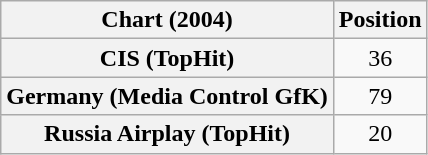<table class="wikitable sortable plainrowheaders" style="text-align:center">
<tr>
<th scope="col">Chart (2004)</th>
<th scope="col">Position</th>
</tr>
<tr>
<th scope="row">CIS (TopHit)</th>
<td>36</td>
</tr>
<tr>
<th scope="row">Germany (Media Control GfK)</th>
<td>79</td>
</tr>
<tr>
<th scope="row">Russia Airplay (TopHit)</th>
<td>20</td>
</tr>
</table>
